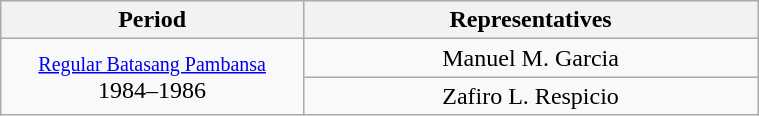<table class="wikitable" style="text-align:center; width:40%;">
<tr>
<th width="40%">Period</th>
<th>Representatives</th>
</tr>
<tr>
<td rowspan="2"><small><a href='#'>Regular Batasang Pambansa</a></small><br>1984–1986</td>
<td>Manuel M. Garcia</td>
</tr>
<tr>
<td>Zafiro L. Respicio</td>
</tr>
</table>
